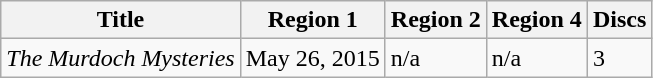<table class="wikitable">
<tr>
<th>Title</th>
<th>Region 1</th>
<th>Region 2</th>
<th>Region 4</th>
<th>Discs</th>
</tr>
<tr>
<td><em>The Murdoch Mysteries</em></td>
<td>May 26, 2015</td>
<td>n/a</td>
<td>n/a</td>
<td>3</td>
</tr>
</table>
